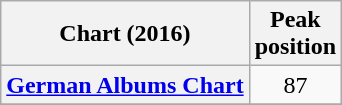<table class="wikitable sortable plainrowheaders" style="text-align:center;">
<tr>
<th>Chart (2016)</th>
<th>Peak<br>position</th>
</tr>
<tr>
<th scope="row"><a href='#'>German Albums Chart</a></th>
<td>87</td>
</tr>
<tr>
</tr>
<tr>
</tr>
</table>
